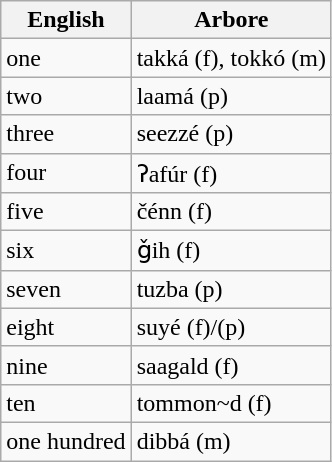<table class="wikitable">
<tr>
<th>English</th>
<th>Arbore</th>
</tr>
<tr>
<td>one</td>
<td>takká (f), tokkó (m)</td>
</tr>
<tr>
<td>two</td>
<td>laamá  (p)</td>
</tr>
<tr>
<td>three</td>
<td>seezzé (p)</td>
</tr>
<tr>
<td>four</td>
<td>ʔafúr (f)</td>
</tr>
<tr>
<td>five</td>
<td>čénn (f)</td>
</tr>
<tr>
<td>six</td>
<td>ǧih (f)</td>
</tr>
<tr>
<td>seven</td>
<td>tuzba (p)</td>
</tr>
<tr>
<td>eight</td>
<td>suyé (f)/(p)</td>
</tr>
<tr>
<td>nine</td>
<td>saagald (f)</td>
</tr>
<tr>
<td>ten</td>
<td>tommon~d (f)</td>
</tr>
<tr>
<td>one hundred</td>
<td>dibbá (m)</td>
</tr>
</table>
